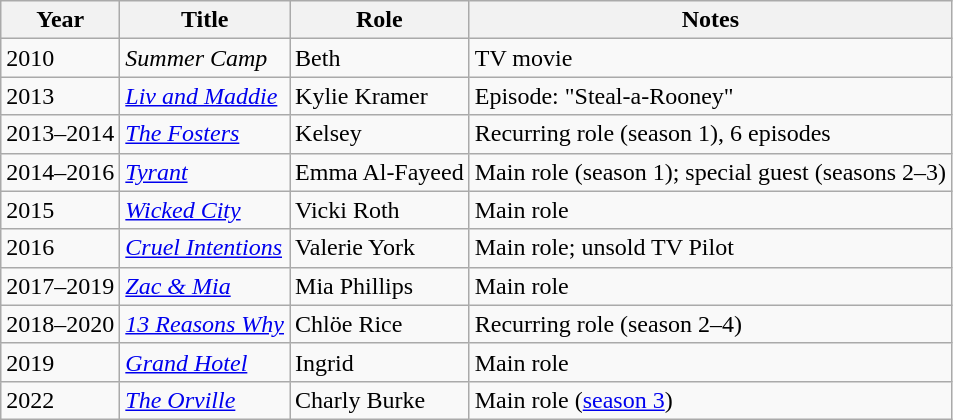<table class="wikitable sortable">
<tr>
<th>Year</th>
<th>Title</th>
<th>Role</th>
<th class="unsortable">Notes</th>
</tr>
<tr>
<td>2010</td>
<td><em>Summer Camp</em></td>
<td>Beth</td>
<td>TV movie</td>
</tr>
<tr>
<td>2013</td>
<td><em><a href='#'>Liv and Maddie</a></em></td>
<td>Kylie Kramer</td>
<td>Episode: "Steal-a-Rooney"</td>
</tr>
<tr>
<td>2013–2014</td>
<td><em><a href='#'>The Fosters</a></em></td>
<td>Kelsey</td>
<td>Recurring role (season 1), 6 episodes</td>
</tr>
<tr>
<td>2014–2016</td>
<td><em><a href='#'>Tyrant</a></em></td>
<td>Emma Al-Fayeed</td>
<td>Main role (season 1); special guest (seasons 2–3)</td>
</tr>
<tr>
<td>2015</td>
<td><em><a href='#'>Wicked City</a></em></td>
<td>Vicki Roth</td>
<td>Main role</td>
</tr>
<tr>
<td>2016</td>
<td><em><a href='#'>Cruel Intentions</a></em></td>
<td>Valerie York</td>
<td>Main role; unsold TV Pilot</td>
</tr>
<tr>
<td>2017–2019</td>
<td><em><a href='#'>Zac & Mia</a></em></td>
<td>Mia Phillips</td>
<td>Main role</td>
</tr>
<tr>
<td>2018–2020</td>
<td><em><a href='#'>13 Reasons Why</a></em></td>
<td>Chlöe Rice</td>
<td>Recurring role (season 2–4)</td>
</tr>
<tr>
<td>2019</td>
<td><em><a href='#'>Grand Hotel</a></em></td>
<td>Ingrid</td>
<td>Main role</td>
</tr>
<tr>
<td>2022</td>
<td><em><a href='#'>The Orville</a></em></td>
<td>Charly Burke</td>
<td>Main role (<a href='#'>season 3</a>)</td>
</tr>
</table>
